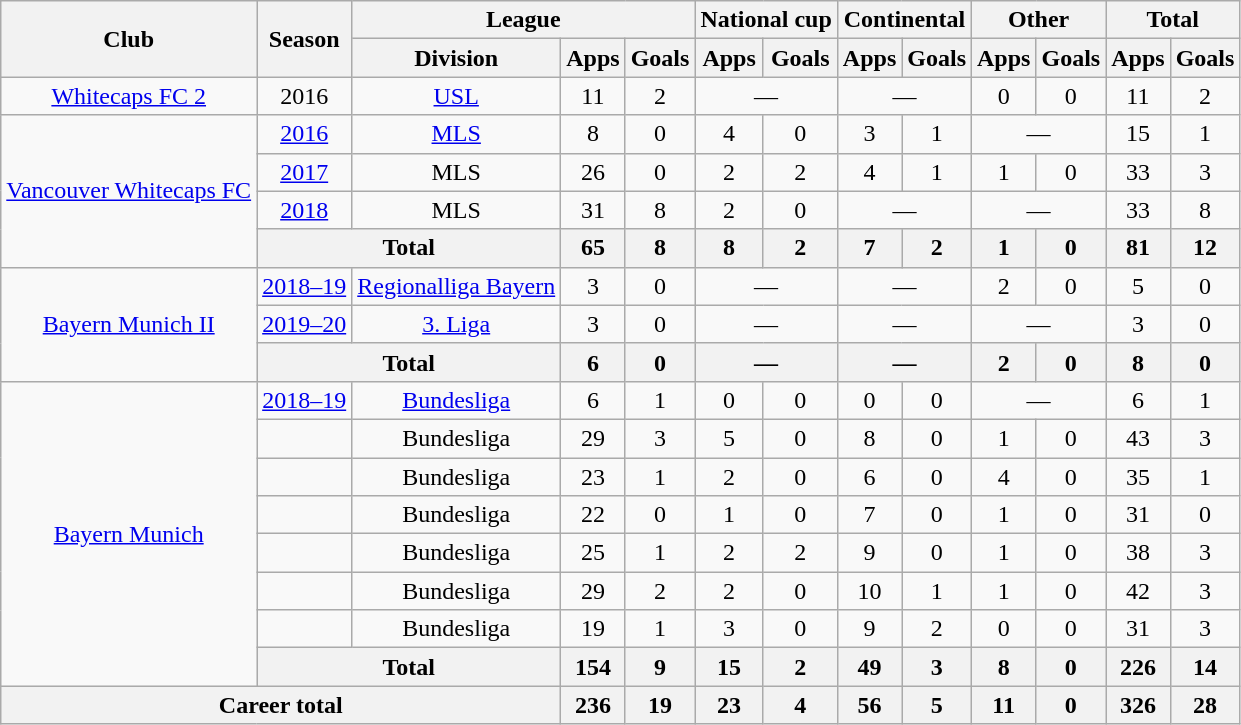<table class="wikitable" style="text-align:center">
<tr>
<th rowspan="2">Club</th>
<th rowspan="2">Season</th>
<th colspan="3">League</th>
<th colspan="2">National cup</th>
<th colspan="2">Continental</th>
<th colspan="2">Other</th>
<th colspan="2">Total</th>
</tr>
<tr>
<th>Division</th>
<th>Apps</th>
<th>Goals</th>
<th>Apps</th>
<th>Goals</th>
<th>Apps</th>
<th>Goals</th>
<th>Apps</th>
<th>Goals</th>
<th>Apps</th>
<th>Goals</th>
</tr>
<tr>
<td><a href='#'>Whitecaps FC 2</a></td>
<td>2016</td>
<td><a href='#'>USL</a></td>
<td>11</td>
<td>2</td>
<td colspan="2">—</td>
<td colspan="2">—</td>
<td>0</td>
<td>0</td>
<td>11</td>
<td>2</td>
</tr>
<tr>
<td rowspan="4"><a href='#'>Vancouver Whitecaps FC</a></td>
<td><a href='#'>2016</a></td>
<td><a href='#'>MLS</a></td>
<td>8</td>
<td>0</td>
<td>4</td>
<td>0</td>
<td>3</td>
<td>1</td>
<td colspan="2">—</td>
<td>15</td>
<td>1</td>
</tr>
<tr>
<td><a href='#'>2017</a></td>
<td>MLS</td>
<td>26</td>
<td>0</td>
<td>2</td>
<td>2</td>
<td>4</td>
<td>1</td>
<td>1</td>
<td>0</td>
<td>33</td>
<td>3</td>
</tr>
<tr>
<td><a href='#'>2018</a></td>
<td>MLS</td>
<td>31</td>
<td>8</td>
<td>2</td>
<td>0</td>
<td colspan="2">—</td>
<td colspan="2">—</td>
<td>33</td>
<td>8</td>
</tr>
<tr>
<th colspan="2">Total</th>
<th>65</th>
<th>8</th>
<th>8</th>
<th>2</th>
<th>7</th>
<th>2</th>
<th>1</th>
<th>0</th>
<th>81</th>
<th>12</th>
</tr>
<tr>
<td rowspan="3"><a href='#'>Bayern Munich II</a></td>
<td><a href='#'>2018–19</a></td>
<td><a href='#'>Regionalliga Bayern</a></td>
<td>3</td>
<td>0</td>
<td colspan="2">—</td>
<td colspan="2">—</td>
<td>2</td>
<td>0</td>
<td>5</td>
<td>0</td>
</tr>
<tr>
<td><a href='#'>2019–20</a></td>
<td><a href='#'>3. Liga</a></td>
<td>3</td>
<td>0</td>
<td colspan="2">—</td>
<td colspan="2">—</td>
<td colspan="2">—</td>
<td>3</td>
<td>0</td>
</tr>
<tr>
<th colspan="2">Total</th>
<th>6</th>
<th>0</th>
<th colspan="2">—</th>
<th colspan="2">—</th>
<th>2</th>
<th>0</th>
<th>8</th>
<th>0</th>
</tr>
<tr>
<td rowspan="8"><a href='#'>Bayern Munich</a></td>
<td><a href='#'>2018–19</a></td>
<td><a href='#'>Bundesliga</a></td>
<td>6</td>
<td>1</td>
<td>0</td>
<td>0</td>
<td>0</td>
<td>0</td>
<td colspan="2">—</td>
<td>6</td>
<td>1</td>
</tr>
<tr>
<td></td>
<td>Bundesliga</td>
<td>29</td>
<td>3</td>
<td>5</td>
<td>0</td>
<td>8</td>
<td>0</td>
<td>1</td>
<td>0</td>
<td>43</td>
<td>3</td>
</tr>
<tr>
<td></td>
<td>Bundesliga</td>
<td>23</td>
<td>1</td>
<td>2</td>
<td>0</td>
<td>6</td>
<td>0</td>
<td>4</td>
<td>0</td>
<td>35</td>
<td>1</td>
</tr>
<tr>
<td></td>
<td>Bundesliga</td>
<td>22</td>
<td>0</td>
<td>1</td>
<td>0</td>
<td>7</td>
<td>0</td>
<td>1</td>
<td>0</td>
<td>31</td>
<td>0</td>
</tr>
<tr>
<td></td>
<td>Bundesliga</td>
<td>25</td>
<td>1</td>
<td>2</td>
<td>2</td>
<td>9</td>
<td>0</td>
<td>1</td>
<td>0</td>
<td>38</td>
<td>3</td>
</tr>
<tr>
<td></td>
<td>Bundesliga</td>
<td>29</td>
<td>2</td>
<td>2</td>
<td>0</td>
<td>10</td>
<td>1</td>
<td>1</td>
<td>0</td>
<td>42</td>
<td>3</td>
</tr>
<tr>
<td></td>
<td>Bundesliga</td>
<td>19</td>
<td>1</td>
<td>3</td>
<td>0</td>
<td>9</td>
<td>2</td>
<td>0</td>
<td>0</td>
<td>31</td>
<td>3</td>
</tr>
<tr>
<th colspan="2">Total</th>
<th>154</th>
<th>9</th>
<th>15</th>
<th>2</th>
<th>49</th>
<th>3</th>
<th>8</th>
<th>0</th>
<th>226</th>
<th>14</th>
</tr>
<tr>
<th colspan="3">Career total</th>
<th>236</th>
<th>19</th>
<th>23</th>
<th>4</th>
<th>56</th>
<th>5</th>
<th>11</th>
<th>0</th>
<th>326</th>
<th>28</th>
</tr>
</table>
